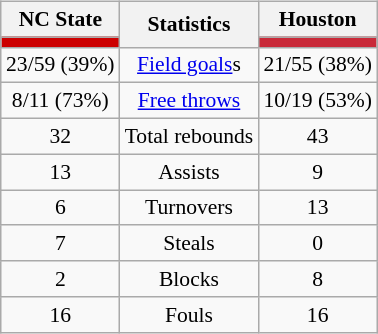<table style="width:100%;">
<tr>
<td valign=top align=right width=33%><br>









</td>
<td style="vertical-align:top; align:center; width:33%;"><br><table style="width:100%;">
<tr>
<td style="width=50%;"></td>
<td></td>
<td style="width=50%;"></td>
</tr>
</table>
<table class="wikitable" style="font-size:90%; text-align:center; margin:auto;" align=center>
<tr>
<th>NC State</th>
<th rowspan=2>Statistics</th>
<th>Houston</th>
</tr>
<tr>
<td style="background:#CC0000;"></td>
<td style="background:#C92A39;"></td>
</tr>
<tr>
<td>23/59 (39%)</td>
<td><a href='#'>Field goals</a>s</td>
<td>21/55 (38%)</td>
</tr>
<tr>
<td>8/11 (73%)</td>
<td><a href='#'>Free throws</a></td>
<td>10/19 (53%)</td>
</tr>
<tr>
<td>32</td>
<td>Total rebounds</td>
<td>43</td>
</tr>
<tr>
<td>13</td>
<td>Assists</td>
<td>9</td>
</tr>
<tr>
<td>6</td>
<td>Turnovers</td>
<td>13</td>
</tr>
<tr>
<td>7</td>
<td>Steals</td>
<td>0</td>
</tr>
<tr>
<td>2</td>
<td>Blocks</td>
<td>8</td>
</tr>
<tr>
<td>16</td>
<td>Fouls</td>
<td>16</td>
</tr>
</table>
</td>
<td style="vertical-align:top; align:left; width:33%;"><br>










</td>
</tr>
</table>
